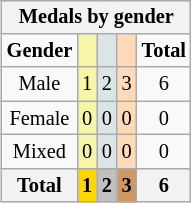<table class="wikitable" style="font-size:85%; float:right">
<tr style="background:#efefef;">
<th colspan=5>Medals by gender</th>
</tr>
<tr align=center>
<td><strong>Gender</strong></td>
<td style="background:#f7f6a8;"></td>
<td style="background:#dce5e5;"></td>
<td style="background:#ffdab9;"></td>
<td><strong>Total</strong></td>
</tr>
<tr align=center>
<td>Male</td>
<td style="background:#F7F6A8;">1</td>
<td style="background:#DCE5E5;">2</td>
<td style="background:#FFDAB9;">3</td>
<td>6</td>
</tr>
<tr align=center>
<td>Female</td>
<td style="background:#F7F6A8;">0</td>
<td style="background:#DCE5E5;">0</td>
<td style="background:#FFDAB9;">0</td>
<td>0</td>
</tr>
<tr align=center>
<td>Mixed</td>
<td style="background:#F7F6A8;">0</td>
<td style="background:#DCE5E5;">0</td>
<td style="background:#FFDAB9;">0</td>
<td>0</td>
</tr>
<tr align=center>
<th>Total</th>
<th style="background:gold;">1</th>
<th style="background:silver;">2</th>
<th style="background:#c96;">3</th>
<th>6</th>
</tr>
</table>
